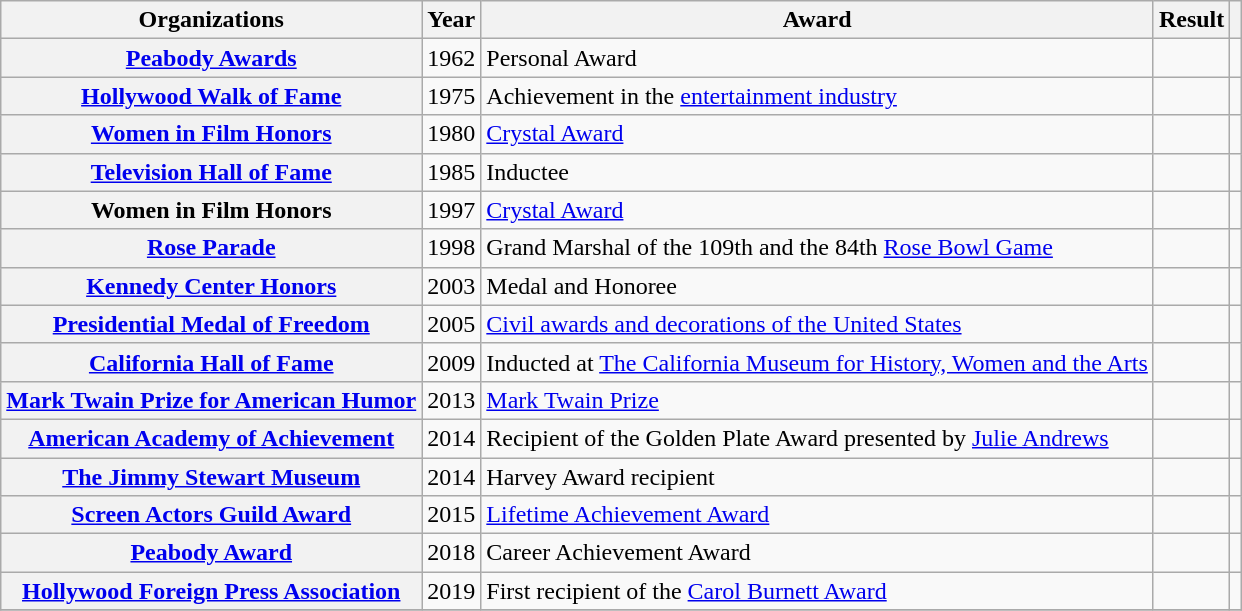<table class= "wikitable plainrowheaders sortable">
<tr>
<th scope="col">Organizations</th>
<th scope="col">Year</th>
<th scope="col">Award</th>
<th scope="col">Result</th>
<th scope="col" class="unsortable"></th>
</tr>
<tr>
<th scope="row" rowspan="1"><a href='#'>Peabody Awards</a></th>
<td>1962</td>
<td>Personal Award</td>
<td></td>
<td></td>
</tr>
<tr>
<th scope="row" rowspan="1"><a href='#'>Hollywood Walk of Fame</a></th>
<td>1975</td>
<td>Achievement in the <a href='#'>entertainment industry</a></td>
<td></td>
<td></td>
</tr>
<tr>
<th scope="row" rowspan="1"><a href='#'>Women in Film Honors</a></th>
<td>1980</td>
<td><a href='#'>Crystal Award</a></td>
<td></td>
<td></td>
</tr>
<tr>
<th scope="row" rowspan="1"><a href='#'>Television Hall of Fame</a></th>
<td>1985</td>
<td>Inductee</td>
<td></td>
<td></td>
</tr>
<tr>
<th scope="row" rowspan="1">Women in Film Honors</th>
<td>1997</td>
<td><a href='#'>Crystal Award</a></td>
<td></td>
<td></td>
</tr>
<tr>
<th scope="row" rowspan="1"><a href='#'>Rose Parade</a></th>
<td>1998</td>
<td>Grand Marshal of the 109th and the 84th <a href='#'>Rose Bowl Game</a></td>
<td></td>
<td></td>
</tr>
<tr>
<th scope="row" rowspan="1"><a href='#'>Kennedy Center Honors</a></th>
<td>2003</td>
<td>Medal and Honoree</td>
<td></td>
<td></td>
</tr>
<tr>
<th scope="row" rowspan="1"><a href='#'>Presidential Medal of Freedom</a></th>
<td>2005</td>
<td><a href='#'>Civil awards and decorations of the United States</a></td>
<td></td>
<td></td>
</tr>
<tr>
<th scope="row" rowspan="1"><a href='#'>California Hall of Fame</a></th>
<td>2009</td>
<td>Inducted at <a href='#'>The California Museum for History, Women and the Arts</a></td>
<td></td>
<td></td>
</tr>
<tr>
<th scope="row" rowspan="1"><a href='#'>Mark Twain Prize for American Humor</a></th>
<td>2013</td>
<td><a href='#'>Mark Twain Prize</a></td>
<td></td>
<td></td>
</tr>
<tr>
<th scope="row" rowspan="1"><a href='#'>American Academy of Achievement</a></th>
<td>2014</td>
<td>Recipient of the Golden Plate Award presented by <a href='#'>Julie Andrews</a></td>
<td></td>
<td></td>
</tr>
<tr>
<th scope="row" rowspan="1"><a href='#'>The Jimmy Stewart Museum</a></th>
<td>2014</td>
<td>Harvey Award recipient</td>
<td></td>
<td></td>
</tr>
<tr>
<th scope="row" rowspan="1"><a href='#'>Screen Actors Guild Award</a></th>
<td>2015</td>
<td><a href='#'>Lifetime Achievement Award</a></td>
<td></td>
<td></td>
</tr>
<tr>
<th scope="row" rowspan="1"><a href='#'>Peabody Award</a></th>
<td>2018</td>
<td>Career Achievement Award</td>
<td></td>
<td></td>
</tr>
<tr>
<th scope="row" rowspan="1"><a href='#'>Hollywood Foreign Press Association</a></th>
<td>2019</td>
<td>First recipient of the <a href='#'>Carol Burnett Award</a></td>
<td></td>
<td></td>
</tr>
<tr>
</tr>
</table>
